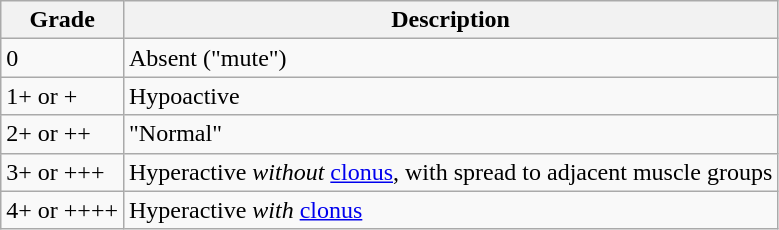<table class="wikitable">
<tr>
<th>Grade</th>
<th>Description</th>
</tr>
<tr>
<td>0</td>
<td>Absent ("mute")</td>
</tr>
<tr>
<td>1+ or +</td>
<td>Hypoactive</td>
</tr>
<tr>
<td>2+ or ++</td>
<td>"Normal"</td>
</tr>
<tr>
<td>3+ or +++</td>
<td>Hyperactive <em>without</em> <a href='#'>clonus</a>, with spread to adjacent muscle groups</td>
</tr>
<tr>
<td>4+ or ++++</td>
<td>Hyperactive <em>with</em> <a href='#'>clonus</a></td>
</tr>
</table>
